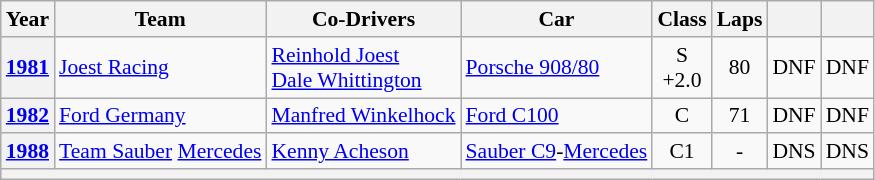<table class="wikitable" style="text-align:center; font-size:90%">
<tr>
<th>Year</th>
<th>Team</th>
<th>Co-Drivers</th>
<th>Car</th>
<th>Class</th>
<th>Laps</th>
<th></th>
<th></th>
</tr>
<tr>
<th><a href='#'>1981</a></th>
<td align="left"> <a href='#'>Joest Racing</a></td>
<td align="left"> <a href='#'>Reinhold Joest</a><br> <a href='#'>Dale Whittington</a></td>
<td align="left"><a href='#'>Porsche 908/80</a></td>
<td>S<br>+2.0</td>
<td>80</td>
<td>DNF</td>
<td>DNF</td>
</tr>
<tr>
<th><a href='#'>1982</a></th>
<td align="left"> <a href='#'>Ford Germany</a></td>
<td align="left"> <a href='#'>Manfred Winkelhock</a></td>
<td align="left"><a href='#'>Ford C100</a></td>
<td>C</td>
<td>71</td>
<td>DNF</td>
<td>DNF</td>
</tr>
<tr>
<th><a href='#'>1988</a></th>
<td align="left"> <a href='#'>Team Sauber</a> <a href='#'>Mercedes</a></td>
<td align="left"> <a href='#'>Kenny Acheson</a></td>
<td align="left"><a href='#'>Sauber C9</a>-<a href='#'>Mercedes</a></td>
<td>C1</td>
<td>-</td>
<td>DNS</td>
<td>DNS</td>
</tr>
<tr>
<th colspan="8"></th>
</tr>
</table>
